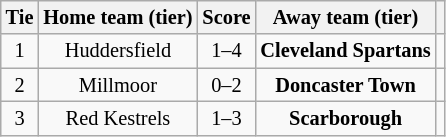<table class="wikitable" style="text-align:center; font-size:85%">
<tr>
<th>Tie</th>
<th>Home team (tier)</th>
<th>Score</th>
<th>Away team (tier)</th>
<th></th>
</tr>
<tr>
<td align="center">1</td>
<td>Huddersfield</td>
<td align="center">1–4 </td>
<td><strong>Cleveland Spartans</strong></td>
<td></td>
</tr>
<tr>
<td align="center">2</td>
<td>Millmoor</td>
<td align="center">0–2</td>
<td><strong>Doncaster Town</strong></td>
<td></td>
</tr>
<tr>
<td align="center">3</td>
<td>Red Kestrels</td>
<td align="center">1–3</td>
<td><strong>Scarborough</strong></td>
<td></td>
</tr>
</table>
